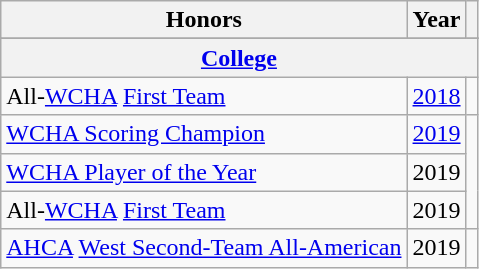<table class="wikitable">
<tr>
<th>Honors</th>
<th>Year</th>
<th></th>
</tr>
<tr>
</tr>
<tr>
<th colspan="3"><a href='#'>College</a></th>
</tr>
<tr>
<td>All-<a href='#'>WCHA</a> <a href='#'>First Team</a></td>
<td><a href='#'>2018</a></td>
<td></td>
</tr>
<tr>
<td><a href='#'>WCHA Scoring Champion</a></td>
<td><a href='#'>2019</a></td>
<td rowspan="3"></td>
</tr>
<tr>
<td><a href='#'>WCHA Player of the Year</a></td>
<td>2019</td>
</tr>
<tr>
<td>All-<a href='#'>WCHA</a> <a href='#'>First Team</a></td>
<td>2019</td>
</tr>
<tr>
<td><a href='#'>AHCA</a> <a href='#'>West Second-Team All-American</a></td>
<td>2019</td>
<td></td>
</tr>
</table>
